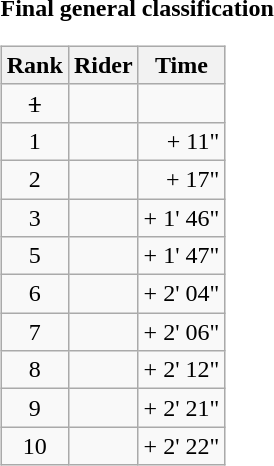<table>
<tr>
<td><strong>Final general classification</strong><br><table class="wikitable">
<tr>
<th scope="col">Rank</th>
<th scope="col">Rider</th>
<th scope="col">Time</th>
</tr>
<tr>
<td style="text-align:center;"><s>1</s></td>
<td><s></s></td>
<td style="text-align:right;"><s></s></td>
</tr>
<tr>
<td style="text-align:center;">1</td>
<td></td>
<td style="text-align:right;">+ 11"</td>
</tr>
<tr>
<td style="text-align:center;">2</td>
<td></td>
<td style="text-align:right;">+ 17"</td>
</tr>
<tr>
<td style="text-align:center;">3</td>
<td></td>
<td style="text-align:right;">+ 1' 46"</td>
</tr>
<tr>
<td style="text-align:center;">5</td>
<td></td>
<td style="text-align:right;">+ 1' 47"</td>
</tr>
<tr>
<td style="text-align:center;">6</td>
<td></td>
<td style="text-align:right;">+ 2' 04"</td>
</tr>
<tr>
<td style="text-align:center;">7</td>
<td></td>
<td style="text-align:right;">+ 2' 06"</td>
</tr>
<tr>
<td style="text-align:center;">8</td>
<td></td>
<td style="text-align:right;">+ 2' 12"</td>
</tr>
<tr>
<td style="text-align:center;">9</td>
<td></td>
<td style="text-align:right;">+ 2' 21"</td>
</tr>
<tr>
<td style="text-align:center;">10</td>
<td></td>
<td style="text-align:right;">+ 2' 22"</td>
</tr>
</table>
</td>
</tr>
</table>
